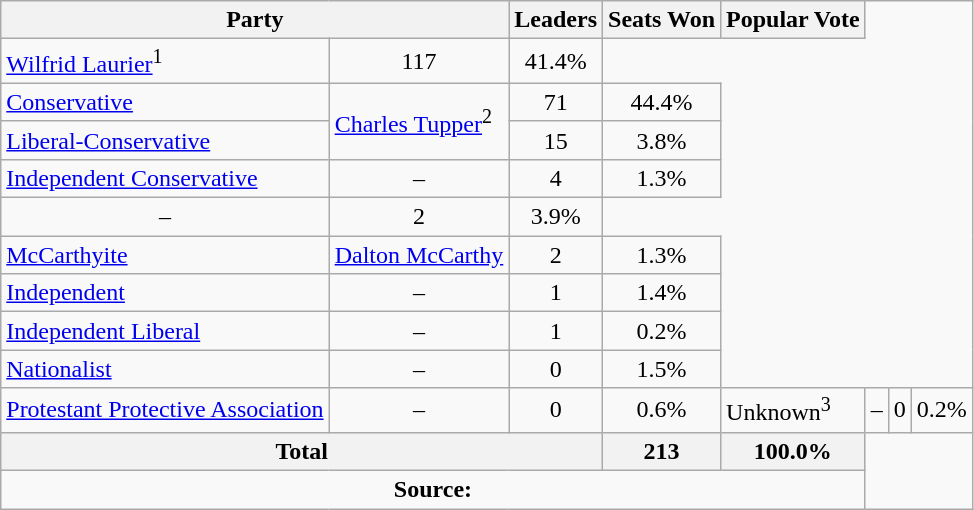<table class="wikitable">
<tr>
<th colspan="2">Party</th>
<th>Leaders</th>
<th>Seats Won</th>
<th>Popular Vote</th>
</tr>
<tr>
<td><a href='#'>Wilfrid Laurier</a><sup>1</sup></td>
<td align=center>117</td>
<td align=center>41.4%</td>
</tr>
<tr>
<td><a href='#'>Conservative</a></td>
<td rowspan=2><a href='#'>Charles Tupper</a><sup>2</sup></td>
<td align=center>71</td>
<td align=center>44.4%</td>
</tr>
<tr>
<td><a href='#'>Liberal-Conservative</a></td>
<td align=center>15</td>
<td align=center>3.8%</td>
</tr>
<tr>
<td><a href='#'>Independent Conservative</a></td>
<td align=center>–</td>
<td align=center>4</td>
<td align=center>1.3%</td>
</tr>
<tr>
<td align=center>–</td>
<td align=center>2</td>
<td align=center>3.9%</td>
</tr>
<tr>
<td><a href='#'>McCarthyite</a></td>
<td><a href='#'>Dalton McCarthy</a></td>
<td align=center>2</td>
<td align=center>1.3%</td>
</tr>
<tr>
<td><a href='#'>Independent</a></td>
<td align=center>–</td>
<td align=center>1</td>
<td align=center>1.4%</td>
</tr>
<tr>
<td><a href='#'>Independent Liberal</a></td>
<td align=center>–</td>
<td align=center>1</td>
<td align=center>0.2%</td>
</tr>
<tr>
<td><a href='#'>Nationalist</a></td>
<td align=center>–</td>
<td align=center>0</td>
<td align=center>1.5%</td>
</tr>
<tr>
<td><a href='#'>Protestant Protective Association</a></td>
<td align=center>–</td>
<td align=center>0</td>
<td align=center>0.6%<br></td>
<td>Unknown<sup>3</sup></td>
<td align=center>–</td>
<td align=center>0</td>
<td align=center>0.2%</td>
</tr>
<tr>
<th colspan=3 align=left>Total</th>
<th align=right>213</th>
<th align=right>100.0%</th>
</tr>
<tr>
<td align="center" colspan=5><strong>Source:</strong>  </td>
</tr>
</table>
